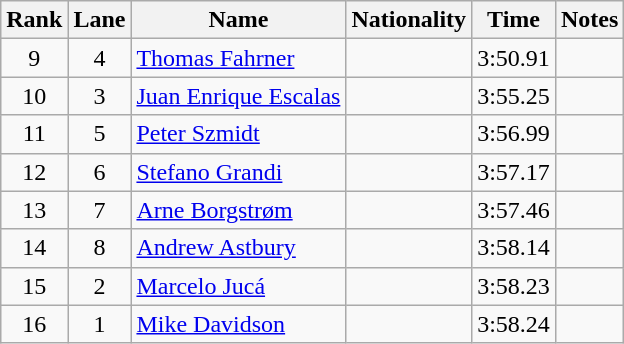<table class="wikitable sortable" style="text-align:center">
<tr>
<th>Rank</th>
<th>Lane</th>
<th>Name</th>
<th>Nationality</th>
<th>Time</th>
<th>Notes</th>
</tr>
<tr>
<td>9</td>
<td>4</td>
<td align=left><a href='#'>Thomas Fahrner</a></td>
<td align=left></td>
<td>3:50.91</td>
<td></td>
</tr>
<tr>
<td>10</td>
<td>3</td>
<td align=left><a href='#'>Juan Enrique Escalas</a></td>
<td align=left></td>
<td>3:55.25</td>
<td></td>
</tr>
<tr>
<td>11</td>
<td>5</td>
<td align=left><a href='#'>Peter Szmidt</a></td>
<td align=left></td>
<td>3:56.99</td>
<td></td>
</tr>
<tr>
<td>12</td>
<td>6</td>
<td align=left><a href='#'>Stefano Grandi</a></td>
<td align=left></td>
<td>3:57.17</td>
<td></td>
</tr>
<tr>
<td>13</td>
<td>7</td>
<td align=left><a href='#'>Arne Borgstrøm</a></td>
<td align=left></td>
<td>3:57.46</td>
<td></td>
</tr>
<tr>
<td>14</td>
<td>8</td>
<td align=left><a href='#'>Andrew Astbury</a></td>
<td align=left></td>
<td>3:58.14</td>
<td></td>
</tr>
<tr>
<td>15</td>
<td>2</td>
<td align=left><a href='#'>Marcelo Jucá</a></td>
<td align=left></td>
<td>3:58.23</td>
<td></td>
</tr>
<tr>
<td>16</td>
<td>1</td>
<td align=left><a href='#'>Mike Davidson</a></td>
<td align=left></td>
<td>3:58.24</td>
<td></td>
</tr>
</table>
